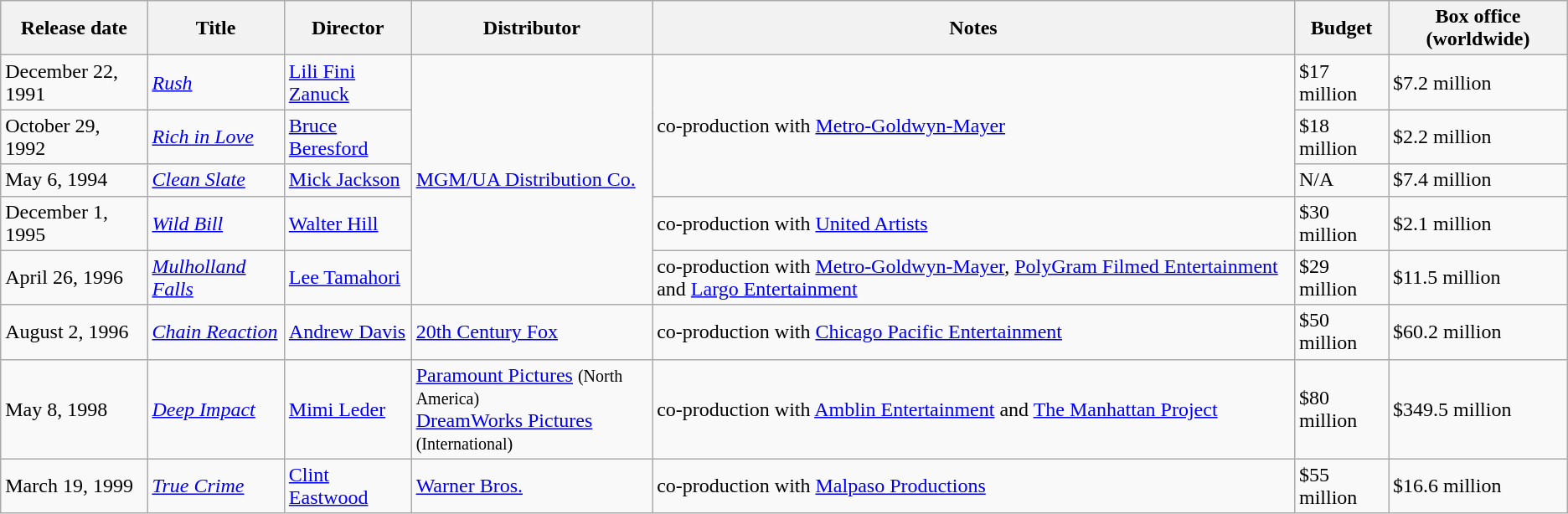<table class="wikitable sortable">
<tr>
<th>Release date</th>
<th>Title</th>
<th>Director</th>
<th>Distributor</th>
<th>Notes</th>
<th>Budget</th>
<th>Box office (worldwide)</th>
</tr>
<tr>
<td>December 22, 1991</td>
<td><em><a href='#'>Rush</a></em></td>
<td><a href='#'>Lili Fini Zanuck</a></td>
<td rowspan="5"><a href='#'>MGM/UA Distribution Co.</a></td>
<td rowspan="3">co-production with <a href='#'>Metro-Goldwyn-Mayer</a></td>
<td>$17 million</td>
<td>$7.2 million</td>
</tr>
<tr>
<td>October 29, 1992</td>
<td><em><a href='#'>Rich in Love</a></em></td>
<td><a href='#'>Bruce Beresford</a></td>
<td>$18 million</td>
<td>$2.2 million</td>
</tr>
<tr>
<td>May 6, 1994</td>
<td><em><a href='#'>Clean Slate</a></em></td>
<td><a href='#'>Mick Jackson</a></td>
<td>N/A</td>
<td>$7.4 million</td>
</tr>
<tr>
<td>December 1, 1995</td>
<td><em><a href='#'>Wild Bill</a></em></td>
<td><a href='#'>Walter Hill</a></td>
<td>co-production with <a href='#'>United Artists</a></td>
<td>$30 million</td>
<td>$2.1 million</td>
</tr>
<tr>
<td>April 26, 1996</td>
<td><em><a href='#'>Mulholland Falls</a></em></td>
<td><a href='#'>Lee Tamahori</a></td>
<td>co-production with <a href='#'>Metro-Goldwyn-Mayer</a>, <a href='#'>PolyGram Filmed Entertainment</a> and <a href='#'>Largo Entertainment</a></td>
<td>$29 million</td>
<td>$11.5 million</td>
</tr>
<tr>
<td>August 2, 1996</td>
<td><em><a href='#'>Chain Reaction</a></em></td>
<td><a href='#'>Andrew Davis</a></td>
<td><a href='#'>20th Century Fox</a></td>
<td>co-production with <a href='#'>Chicago Pacific Entertainment</a></td>
<td>$50 million</td>
<td>$60.2 million</td>
</tr>
<tr>
<td>May 8, 1998</td>
<td><em><a href='#'>Deep Impact</a></em></td>
<td><a href='#'>Mimi Leder</a></td>
<td><a href='#'>Paramount Pictures</a> <small>(North America)</small><br><a href='#'>DreamWorks Pictures</a> <small>(International)</small></td>
<td>co-production with <a href='#'>Amblin Entertainment</a> and <a href='#'>The Manhattan Project</a></td>
<td>$80 million</td>
<td>$349.5 million</td>
</tr>
<tr>
<td>March 19, 1999</td>
<td><em><a href='#'>True Crime</a></em></td>
<td><a href='#'>Clint Eastwood</a></td>
<td><a href='#'>Warner Bros.</a></td>
<td>co-production with <a href='#'>Malpaso Productions</a></td>
<td>$55 million</td>
<td>$16.6 million</td>
</tr>
</table>
